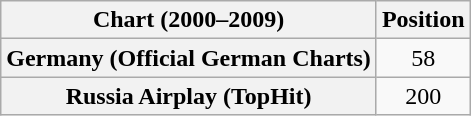<table class="wikitable plainrowheaders" style="text-align:center">
<tr>
<th scope="col">Chart (2000–2009)</th>
<th scope="col">Position</th>
</tr>
<tr>
<th scope="row">Germany (Official German Charts)</th>
<td>58</td>
</tr>
<tr>
<th scope="row">Russia Airplay (TopHit)</th>
<td>200</td>
</tr>
</table>
